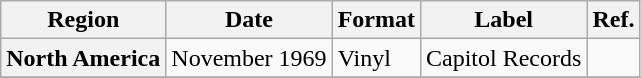<table class="wikitable plainrowheaders">
<tr>
<th scope="col">Region</th>
<th scope="col">Date</th>
<th scope="col">Format</th>
<th scope="col">Label</th>
<th scope="col">Ref.</th>
</tr>
<tr>
<th scope="row">North America</th>
<td>November 1969</td>
<td>Vinyl</td>
<td>Capitol Records</td>
<td></td>
</tr>
<tr>
</tr>
</table>
